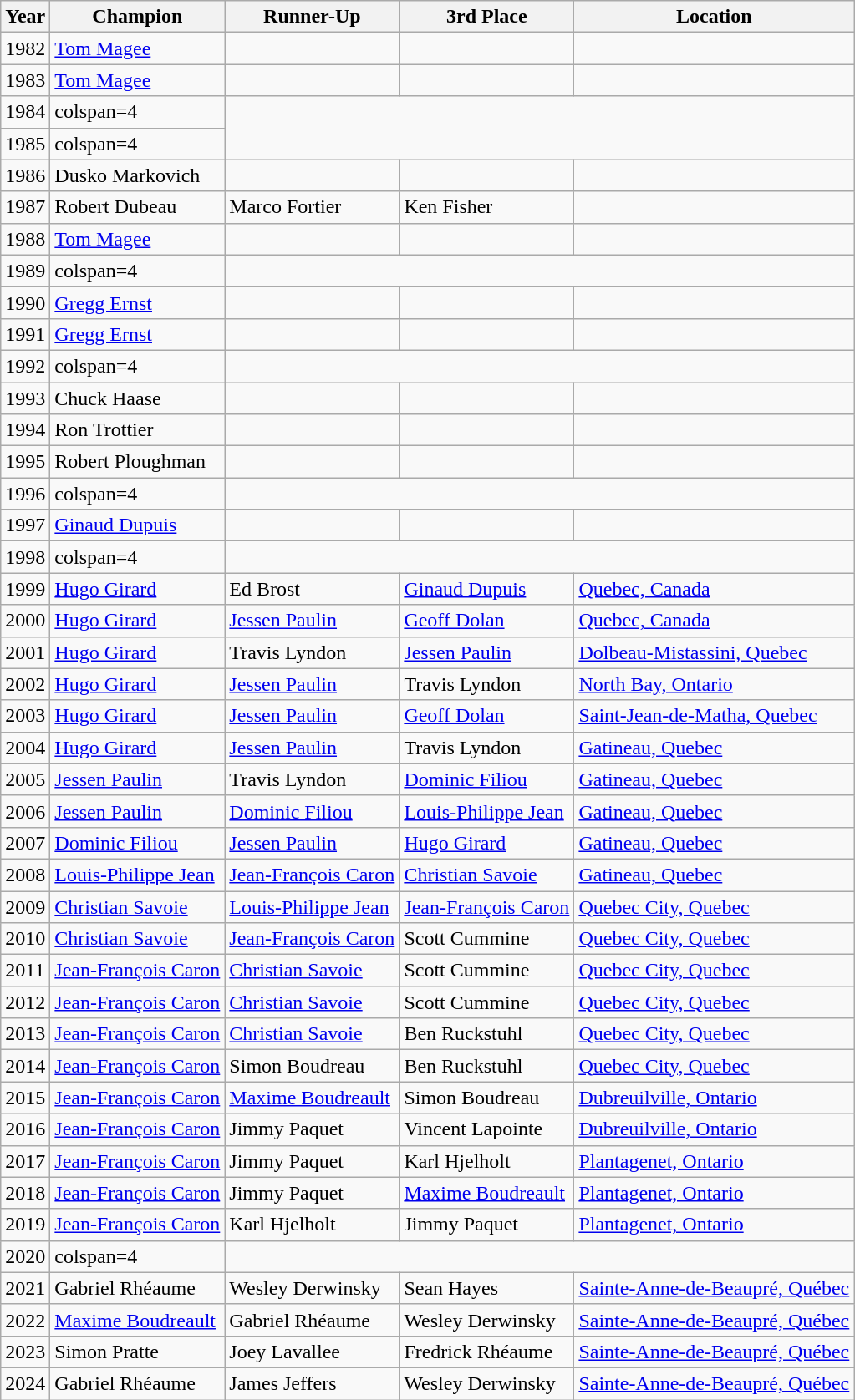<table class="wikitable">
<tr>
<th>Year</th>
<th>Champion</th>
<th>Runner-Up</th>
<th>3rd Place</th>
<th>Location</th>
</tr>
<tr>
<td>1982</td>
<td> <a href='#'>Tom Magee</a></td>
<td></td>
<td></td>
<td></td>
</tr>
<tr>
<td>1983</td>
<td> <a href='#'>Tom Magee</a></td>
<td></td>
<td></td>
<td></td>
</tr>
<tr>
<td>1984</td>
<td>colspan=4 </td>
</tr>
<tr>
<td>1985</td>
<td>colspan=4 </td>
</tr>
<tr>
<td>1986</td>
<td> Dusko Markovich</td>
<td></td>
<td></td>
<td></td>
</tr>
<tr>
<td>1987</td>
<td> Robert Dubeau</td>
<td> Marco Fortier</td>
<td> Ken Fisher</td>
<td></td>
</tr>
<tr>
<td>1988</td>
<td> <a href='#'>Tom Magee</a></td>
<td></td>
<td></td>
<td></td>
</tr>
<tr>
<td>1989</td>
<td>colspan=4 </td>
</tr>
<tr>
<td>1990</td>
<td> <a href='#'>Gregg Ernst</a></td>
<td></td>
<td></td>
<td></td>
</tr>
<tr>
<td>1991</td>
<td> <a href='#'>Gregg Ernst</a></td>
<td></td>
<td></td>
<td></td>
</tr>
<tr>
<td>1992</td>
<td>colspan=4 </td>
</tr>
<tr>
<td>1993</td>
<td> Chuck Haase</td>
<td></td>
<td></td>
<td></td>
</tr>
<tr>
<td>1994</td>
<td> Ron Trottier</td>
<td></td>
<td></td>
<td></td>
</tr>
<tr>
<td>1995</td>
<td> Robert Ploughman</td>
<td></td>
<td></td>
<td></td>
</tr>
<tr>
<td>1996</td>
<td>colspan=4 </td>
</tr>
<tr>
<td>1997</td>
<td> <a href='#'>Ginaud Dupuis</a></td>
<td></td>
<td></td>
<td></td>
</tr>
<tr>
<td>1998</td>
<td>colspan=4 </td>
</tr>
<tr>
<td>1999</td>
<td> <a href='#'>Hugo Girard</a></td>
<td> Ed Brost</td>
<td> <a href='#'>Ginaud Dupuis</a></td>
<td><a href='#'>Quebec, Canada</a></td>
</tr>
<tr>
<td>2000</td>
<td> <a href='#'>Hugo Girard</a></td>
<td> <a href='#'>Jessen Paulin</a></td>
<td> <a href='#'>Geoff Dolan</a></td>
<td><a href='#'>Quebec, Canada</a></td>
</tr>
<tr>
<td>2001</td>
<td> <a href='#'>Hugo Girard</a></td>
<td> Travis Lyndon</td>
<td> <a href='#'>Jessen Paulin</a></td>
<td><a href='#'>Dolbeau-Mistassini, Quebec</a></td>
</tr>
<tr>
<td>2002</td>
<td> <a href='#'>Hugo Girard</a></td>
<td> <a href='#'>Jessen Paulin</a></td>
<td> Travis Lyndon</td>
<td><a href='#'>North Bay, Ontario</a></td>
</tr>
<tr>
<td>2003</td>
<td> <a href='#'>Hugo Girard</a></td>
<td> <a href='#'>Jessen Paulin</a></td>
<td> <a href='#'>Geoff Dolan</a></td>
<td><a href='#'>Saint-Jean-de-Matha, Quebec</a></td>
</tr>
<tr>
<td>2004</td>
<td> <a href='#'>Hugo Girard</a></td>
<td> <a href='#'>Jessen Paulin</a></td>
<td> Travis Lyndon</td>
<td><a href='#'>Gatineau, Quebec</a></td>
</tr>
<tr>
<td>2005</td>
<td> <a href='#'>Jessen Paulin</a></td>
<td> Travis Lyndon</td>
<td> <a href='#'>Dominic Filiou</a></td>
<td><a href='#'>Gatineau, Quebec</a></td>
</tr>
<tr>
<td>2006</td>
<td> <a href='#'>Jessen Paulin</a></td>
<td> <a href='#'>Dominic Filiou</a></td>
<td> <a href='#'>Louis-Philippe Jean</a></td>
<td><a href='#'>Gatineau, Quebec</a></td>
</tr>
<tr>
<td>2007</td>
<td> <a href='#'>Dominic Filiou</a></td>
<td> <a href='#'>Jessen Paulin</a></td>
<td> <a href='#'>Hugo Girard</a></td>
<td><a href='#'>Gatineau, Quebec</a></td>
</tr>
<tr>
<td>2008</td>
<td> <a href='#'>Louis-Philippe Jean</a></td>
<td> <a href='#'>Jean-François Caron</a></td>
<td> <a href='#'>Christian Savoie</a></td>
<td><a href='#'>Gatineau, Quebec</a></td>
</tr>
<tr>
<td>2009</td>
<td> <a href='#'>Christian Savoie</a></td>
<td> <a href='#'>Louis-Philippe Jean</a></td>
<td> <a href='#'>Jean-François Caron</a></td>
<td><a href='#'>Quebec City, Quebec</a></td>
</tr>
<tr>
<td>2010</td>
<td> <a href='#'>Christian Savoie</a></td>
<td> <a href='#'>Jean-François Caron</a></td>
<td> Scott Cummine</td>
<td><a href='#'>Quebec City, Quebec</a></td>
</tr>
<tr>
<td>2011</td>
<td> <a href='#'>Jean-François Caron</a></td>
<td> <a href='#'>Christian Savoie</a></td>
<td> Scott Cummine</td>
<td><a href='#'>Quebec City, Quebec</a></td>
</tr>
<tr>
<td>2012</td>
<td> <a href='#'>Jean-François Caron</a></td>
<td> <a href='#'>Christian Savoie</a></td>
<td> Scott Cummine</td>
<td><a href='#'>Quebec City, Quebec</a></td>
</tr>
<tr>
<td>2013</td>
<td> <a href='#'>Jean-François Caron</a></td>
<td> <a href='#'>Christian Savoie</a></td>
<td> Ben Ruckstuhl</td>
<td><a href='#'>Quebec City, Quebec</a></td>
</tr>
<tr>
<td>2014</td>
<td> <a href='#'>Jean-François Caron</a></td>
<td> Simon Boudreau</td>
<td> Ben Ruckstuhl</td>
<td><a href='#'>Quebec City, Quebec</a></td>
</tr>
<tr>
<td>2015</td>
<td> <a href='#'>Jean-François Caron</a></td>
<td> <a href='#'>Maxime Boudreault</a></td>
<td> Simon Boudreau</td>
<td><a href='#'>Dubreuilville, Ontario</a></td>
</tr>
<tr>
<td>2016</td>
<td> <a href='#'>Jean-François Caron</a></td>
<td> Jimmy Paquet</td>
<td> Vincent Lapointe</td>
<td><a href='#'>Dubreuilville, Ontario</a></td>
</tr>
<tr>
<td>2017</td>
<td> <a href='#'>Jean-François Caron</a></td>
<td> Jimmy Paquet</td>
<td> Karl Hjelholt</td>
<td><a href='#'>Plantagenet, Ontario</a></td>
</tr>
<tr>
<td>2018</td>
<td> <a href='#'>Jean-François Caron</a></td>
<td> Jimmy Paquet</td>
<td> <a href='#'>Maxime Boudreault</a></td>
<td><a href='#'>Plantagenet, Ontario</a></td>
</tr>
<tr>
<td>2019</td>
<td> <a href='#'>Jean-François Caron</a></td>
<td> Karl Hjelholt</td>
<td> Jimmy Paquet</td>
<td><a href='#'>Plantagenet, Ontario</a></td>
</tr>
<tr>
<td>2020</td>
<td>colspan=4 </td>
</tr>
<tr>
<td>2021</td>
<td> Gabriel Rhéaume</td>
<td> Wesley Derwinsky</td>
<td> Sean Hayes</td>
<td><a href='#'>Sainte-Anne-de-Beaupré, Québec</a></td>
</tr>
<tr>
<td>2022</td>
<td> <a href='#'>Maxime Boudreault</a></td>
<td> Gabriel Rhéaume</td>
<td> Wesley Derwinsky</td>
<td><a href='#'>Sainte-Anne-de-Beaupré, Québec</a></td>
</tr>
<tr>
<td>2023</td>
<td> Simon Pratte</td>
<td> Joey Lavallee</td>
<td> Fredrick Rhéaume</td>
<td><a href='#'>Sainte-Anne-de-Beaupré, Québec</a></td>
</tr>
<tr>
<td>2024</td>
<td> Gabriel Rhéaume</td>
<td> James Jeffers</td>
<td> Wesley Derwinsky</td>
<td><a href='#'>Sainte-Anne-de-Beaupré, Québec</a></td>
</tr>
</table>
